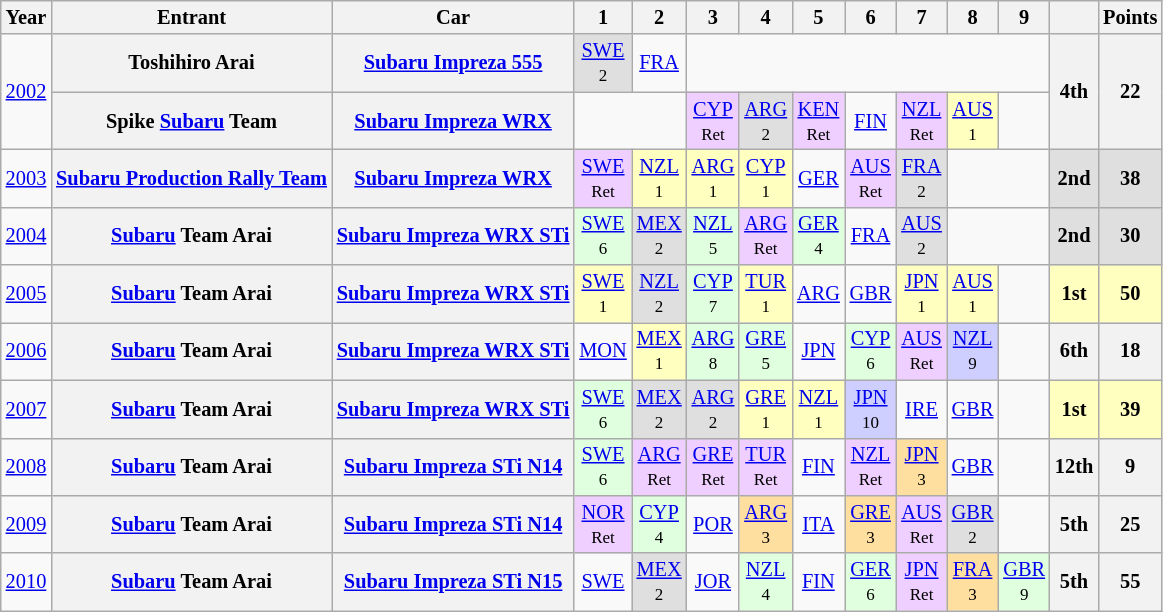<table class="wikitable" border="1" style="text-align:center; font-size:85%;">
<tr>
<th>Year</th>
<th>Entrant</th>
<th>Car</th>
<th>1</th>
<th>2</th>
<th>3</th>
<th>4</th>
<th>5</th>
<th>6</th>
<th>7</th>
<th>8</th>
<th>9</th>
<th></th>
<th>Points</th>
</tr>
<tr>
<td rowspan=2><a href='#'>2002</a></td>
<th nowrap>Toshihiro Arai</th>
<th nowrap><a href='#'>Subaru Impreza 555</a></th>
<td style="background:#DFDFDF;"><a href='#'>SWE</a><br><small>2</small></td>
<td><a href='#'>FRA</a></td>
<td colspan=7></td>
<th rowspan=2>4th</th>
<th rowspan=2>22</th>
</tr>
<tr>
<th nowrap>Spike <a href='#'>Subaru</a> Team</th>
<th nowrap><a href='#'>Subaru Impreza WRX</a></th>
<td colspan=2></td>
<td style="background:#EFCFFF;"><a href='#'>CYP</a><br><small>Ret</small></td>
<td style="background:#DFDFDF;"><a href='#'>ARG</a><br><small>2</small></td>
<td style="background:#EFCFFF;"><a href='#'>KEN</a><br><small>Ret</small></td>
<td><a href='#'>FIN</a></td>
<td style="background:#EFCFFF;"><a href='#'>NZL</a><br><small>Ret</small></td>
<td style="background:#FFFFBF;"><a href='#'>AUS</a><br><small>1</small></td>
<td></td>
</tr>
<tr>
<td><a href='#'>2003</a></td>
<th nowrap><a href='#'>Subaru Production Rally Team</a></th>
<th nowrap><a href='#'>Subaru Impreza WRX</a></th>
<td style="background:#EFCFFF;"><a href='#'>SWE</a><br><small>Ret</small></td>
<td style="background:#FFFFBF;"><a href='#'>NZL</a><br><small>1</small></td>
<td style="background:#FFFFBF;"><a href='#'>ARG</a><br><small>1</small></td>
<td style="background:#FFFFBF;"><a href='#'>CYP</a><br><small>1</small></td>
<td><a href='#'>GER</a></td>
<td style="background:#EFCFFF;"><a href='#'>AUS</a><br><small>Ret</small></td>
<td style="background:#DFDFDF;"><a href='#'>FRA</a><br><small>2</small></td>
<td colspan=2></td>
<td style="background:#DFDFDF;"><strong>2nd</strong></td>
<td style="background:#DFDFDF;"><strong>38</strong></td>
</tr>
<tr>
<td><a href='#'>2004</a></td>
<th nowrap><a href='#'>Subaru</a> Team Arai</th>
<th nowrap><a href='#'>Subaru Impreza WRX STi</a></th>
<td style="background:#DFFFDF;"><a href='#'>SWE</a><br><small>6</small></td>
<td style="background:#DFDFDF;"><a href='#'>MEX</a><br><small>2</small></td>
<td style="background:#DFFFDF;"><a href='#'>NZL</a><br><small>5</small></td>
<td style="background:#EFCFFF;"><a href='#'>ARG</a><br><small>Ret</small></td>
<td style="background:#DFFFDF;"><a href='#'>GER</a><br><small>4</small></td>
<td><a href='#'>FRA</a></td>
<td style="background:#DFDFDF;"><a href='#'>AUS</a><br><small>2</small></td>
<td colspan=2></td>
<td style="background:#DFDFDF;"><strong>2nd</strong></td>
<td style="background:#DFDFDF;"><strong>30</strong></td>
</tr>
<tr>
<td><a href='#'>2005</a></td>
<th nowrap><a href='#'>Subaru</a> Team Arai</th>
<th nowrap><a href='#'>Subaru Impreza WRX STi</a></th>
<td style="background:#FFFFBF;"><a href='#'>SWE</a><br><small>1</small></td>
<td style="background:#DFDFDF;"><a href='#'>NZL</a><br><small>2</small></td>
<td style="background:#DFFFDF;"><a href='#'>CYP</a><br><small>7</small></td>
<td style="background:#FFFFBF;"><a href='#'>TUR</a><br><small>1</small></td>
<td><a href='#'>ARG</a></td>
<td><a href='#'>GBR</a></td>
<td style="background:#FFFFBF;"><a href='#'>JPN</a><br><small>1</small></td>
<td style="background:#FFFFBF;"><a href='#'>AUS</a><br><small>1</small></td>
<td></td>
<td style="background:#FFFFBF;"><strong>1st</strong></td>
<td style="background:#FFFFBF;"><strong>50</strong></td>
</tr>
<tr>
<td><a href='#'>2006</a></td>
<th nowrap><a href='#'>Subaru</a> Team Arai</th>
<th nowrap><a href='#'>Subaru Impreza WRX STi</a></th>
<td><a href='#'>MON</a></td>
<td style="background:#FFFFBF;"><a href='#'>MEX</a><br><small>1</small></td>
<td style="background:#DFFFDF;"><a href='#'>ARG</a><br><small>8</small></td>
<td style="background:#DFFFDF;"><a href='#'>GRE</a><br><small>5</small></td>
<td><a href='#'>JPN</a></td>
<td style="background:#DFFFDF;"><a href='#'>CYP</a><br><small>6</small></td>
<td style="background:#EFCFFF;"><a href='#'>AUS</a><br><small>Ret</small></td>
<td style="background:#CFCFFF;"><a href='#'>NZL</a><br><small>9</small></td>
<td></td>
<th>6th</th>
<th>18</th>
</tr>
<tr>
<td><a href='#'>2007</a></td>
<th nowrap><a href='#'>Subaru</a> Team Arai</th>
<th nowrap><a href='#'>Subaru Impreza WRX STi</a></th>
<td style="background:#DFFFDF;"><a href='#'>SWE</a><br><small>6</small></td>
<td style="background:#DFDFDF;"><a href='#'>MEX</a><br><small>2</small></td>
<td style="background:#DFDFDF;"><a href='#'>ARG</a><br><small>2</small></td>
<td style="background:#FFFFBF;"><a href='#'>GRE</a><br><small>1</small></td>
<td style="background:#FFFFBF;"><a href='#'>NZL</a><br><small>1</small></td>
<td style="background:#CFCFFF;"><a href='#'>JPN</a><br><small>10</small></td>
<td><a href='#'>IRE</a></td>
<td><a href='#'>GBR</a></td>
<td></td>
<td style="background:#FFFFBF;"><strong>1st</strong></td>
<td style="background:#FFFFBF;"><strong>39</strong></td>
</tr>
<tr>
<td><a href='#'>2008</a></td>
<th nowrap><a href='#'>Subaru</a> Team Arai</th>
<th nowrap><a href='#'>Subaru Impreza STi N14</a></th>
<td style="background:#DFFFDF;"><a href='#'>SWE</a><br><small>6</small></td>
<td style="background:#EFCFFF;"><a href='#'>ARG</a><br><small>Ret</small></td>
<td style="background:#EFCFFF;"><a href='#'>GRE</a><br><small>Ret</small></td>
<td style="background:#EFCFFF;"><a href='#'>TUR</a><br><small>Ret</small></td>
<td><a href='#'>FIN</a></td>
<td style="background:#EFCFFF;"><a href='#'>NZL</a><br><small>Ret</small></td>
<td style="background:#FFDF9F;"><a href='#'>JPN</a><br><small>3</small></td>
<td><a href='#'>GBR</a></td>
<td></td>
<th>12th</th>
<th>9</th>
</tr>
<tr>
<td><a href='#'>2009</a></td>
<th nowrap><a href='#'>Subaru</a> Team Arai</th>
<th nowrap><a href='#'>Subaru Impreza STi N14</a></th>
<td style="background:#EFCFFF;"><a href='#'>NOR</a><br><small>Ret</small></td>
<td style="background:#DFFFDF;"><a href='#'>CYP</a><br><small>4</small></td>
<td><a href='#'>POR</a></td>
<td style="background:#FFDF9F;"><a href='#'>ARG</a><br><small>3</small></td>
<td><a href='#'>ITA</a></td>
<td style="background:#FFDF9F;"><a href='#'>GRE</a><br><small>3</small></td>
<td style="background:#EFCFFF;"><a href='#'>AUS</a><br><small>Ret</small></td>
<td style="background:#DFDFDF;"><a href='#'>GBR</a><br><small>2</small></td>
<td></td>
<th>5th</th>
<th>25</th>
</tr>
<tr>
<td><a href='#'>2010</a></td>
<th nowrap><a href='#'>Subaru</a> Team Arai</th>
<th nowrap><a href='#'>Subaru Impreza STi N15</a></th>
<td><a href='#'>SWE</a></td>
<td style="background:#DFDFDF;"><a href='#'>MEX</a><br><small>2</small></td>
<td><a href='#'>JOR</a></td>
<td style="background:#DFFFDF;"><a href='#'>NZL</a><br><small>4</small></td>
<td><a href='#'>FIN</a></td>
<td style="background:#DFFFDF;"><a href='#'>GER</a><br><small>6</small></td>
<td style="background:#EFCFFF;"><a href='#'>JPN</a><br><small>Ret</small></td>
<td style="background:#FFDF9F;"><a href='#'>FRA</a><br><small>3</small></td>
<td style="background:#DFFFDF;"><a href='#'>GBR</a><br><small>9</small></td>
<th>5th</th>
<th>55</th>
</tr>
</table>
